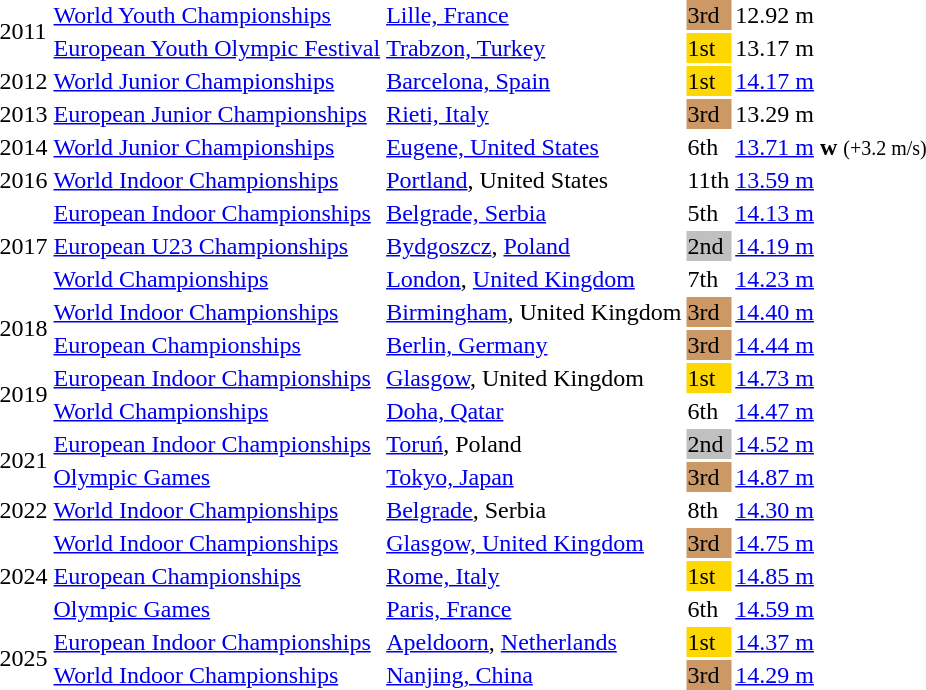<table>
<tr>
<td rowspan=2>2011</td>
<td><a href='#'>World Youth Championships</a></td>
<td><a href='#'>Lille, France</a></td>
<td style="background: #c96;">3rd</td>
<td>12.92 m</td>
</tr>
<tr>
<td><a href='#'>European Youth Olympic Festival</a></td>
<td><a href='#'>Trabzon, Turkey</a></td>
<td style="background: gold">1st</td>
<td>13.17 m</td>
</tr>
<tr>
<td>2012</td>
<td><a href='#'>World Junior Championships</a></td>
<td><a href='#'>Barcelona, Spain</a></td>
<td style="background: gold">1st</td>
<td><a href='#'>14.17 m</a></td>
</tr>
<tr>
<td>2013</td>
<td><a href='#'>European Junior Championships</a></td>
<td><a href='#'>Rieti, Italy</a></td>
<td style="background: #c96;">3rd</td>
<td>13.29 m</td>
</tr>
<tr>
<td>2014</td>
<td><a href='#'>World Junior Championships</a></td>
<td><a href='#'>Eugene, United States</a></td>
<td>6th</td>
<td><a href='#'>13.71 m</a> <strong>w</strong> <small>(+3.2 m/s)</small></td>
</tr>
<tr>
<td>2016</td>
<td><a href='#'>World Indoor Championships</a></td>
<td><a href='#'>Portland</a>, United States</td>
<td>11th</td>
<td><a href='#'>13.59 m</a></td>
</tr>
<tr>
<td rowspan=3>2017</td>
<td><a href='#'>European Indoor Championships</a></td>
<td><a href='#'>Belgrade, Serbia</a></td>
<td>5th</td>
<td><a href='#'>14.13 m</a></td>
</tr>
<tr>
<td><a href='#'>European U23 Championships</a></td>
<td><a href='#'>Bydgoszcz</a>, <a href='#'>Poland</a></td>
<td bgcolor=silver>2nd</td>
<td><a href='#'>14.19 m</a></td>
</tr>
<tr>
<td><a href='#'>World Championships</a></td>
<td><a href='#'>London</a>, <a href='#'>United Kingdom</a></td>
<td>7th</td>
<td><a href='#'>14.23 m</a></td>
</tr>
<tr>
<td rowspan=2>2018</td>
<td><a href='#'>World Indoor Championships</a></td>
<td><a href='#'>Birmingham</a>, United Kingdom</td>
<td bgcolor=cc9966>3rd</td>
<td><a href='#'>14.40 m</a></td>
</tr>
<tr>
<td><a href='#'>European Championships</a></td>
<td><a href='#'>Berlin, Germany</a></td>
<td bgcolor="#cc9966">3rd</td>
<td><a href='#'>14.44 m</a></td>
</tr>
<tr>
<td rowspan=2>2019</td>
<td><a href='#'>European Indoor Championships</a></td>
<td><a href='#'>Glasgow</a>, United Kingdom</td>
<td bgcolor=gold>1st</td>
<td><a href='#'>14.73 m</a></td>
</tr>
<tr>
<td><a href='#'>World Championships</a></td>
<td><a href='#'>Doha, Qatar</a></td>
<td>6th</td>
<td><a href='#'>14.47 m</a></td>
</tr>
<tr>
<td rowspan=2>2021</td>
<td><a href='#'>European Indoor Championships</a></td>
<td><a href='#'>Toruń</a>, Poland</td>
<td bgcolor=silver>2nd</td>
<td><a href='#'>14.52 m</a></td>
</tr>
<tr>
<td><a href='#'>Olympic Games</a></td>
<td><a href='#'>Tokyo, Japan</a></td>
<td bgcolor="#cc9966">3rd</td>
<td><a href='#'>14.87 m</a> </td>
</tr>
<tr>
<td>2022</td>
<td><a href='#'>World Indoor Championships</a></td>
<td><a href='#'>Belgrade</a>, Serbia</td>
<td>8th</td>
<td><a href='#'>14.30 m</a></td>
</tr>
<tr>
<td rowspan=3>2024</td>
<td><a href='#'>World Indoor Championships</a></td>
<td><a href='#'>Glasgow, United Kingdom</a></td>
<td bgcolor="#cc9966">3rd</td>
<td><a href='#'>14.75 m</a></td>
</tr>
<tr>
<td><a href='#'>European Championships</a></td>
<td><a href='#'>Rome, Italy</a></td>
<td bgcolor=gold>1st</td>
<td><a href='#'>14.85 m</a></td>
</tr>
<tr>
<td><a href='#'>Olympic Games</a></td>
<td><a href='#'>Paris, France</a></td>
<td>6th</td>
<td><a href='#'>14.59 m</a></td>
</tr>
<tr>
<td rowspan=2>2025</td>
<td><a href='#'>European Indoor Championships</a></td>
<td><a href='#'>Apeldoorn</a>, <a href='#'>Netherlands</a></td>
<td bgcolor=gold>1st</td>
<td><a href='#'>14.37 m</a></td>
</tr>
<tr>
<td><a href='#'>World Indoor Championships</a></td>
<td><a href='#'>Nanjing, China</a></td>
<td bgcolor="#cc9966">3rd</td>
<td><a href='#'>14.29 m</a></td>
</tr>
</table>
